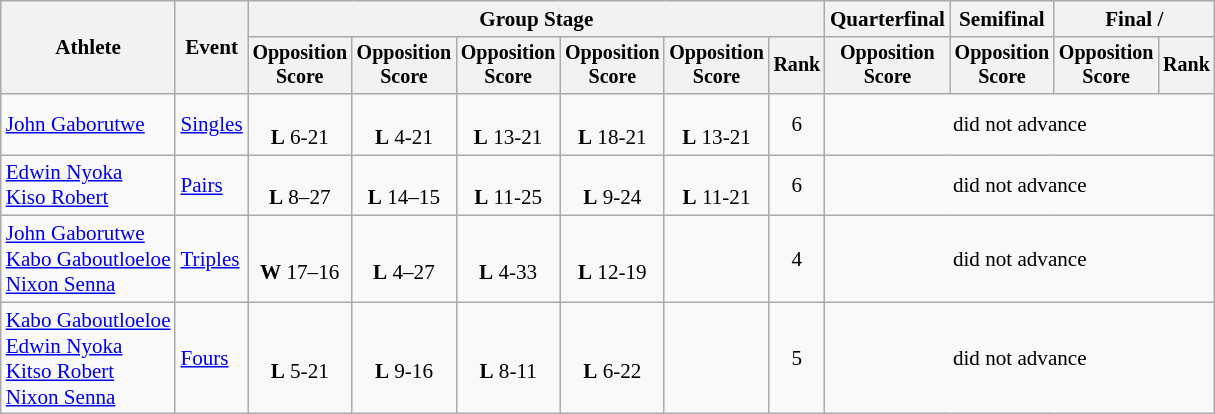<table class="wikitable" style="font-size:88%">
<tr>
<th rowspan=2>Athlete</th>
<th rowspan=2>Event</th>
<th colspan=6>Group Stage</th>
<th>Quarterfinal</th>
<th>Semifinal</th>
<th colspan=2>Final / </th>
</tr>
<tr style="font-size:95%">
<th>Opposition<br>Score</th>
<th>Opposition<br>Score</th>
<th>Opposition<br>Score</th>
<th>Opposition<br>Score</th>
<th>Opposition<br>Score</th>
<th>Rank</th>
<th>Opposition<br>Score</th>
<th>Opposition<br>Score</th>
<th>Opposition<br>Score</th>
<th>Rank</th>
</tr>
<tr align=center>
<td align=left><a href='#'>John Gaborutwe</a></td>
<td align=left><a href='#'>Singles</a></td>
<td><br><strong>L</strong> 6-21</td>
<td><br><strong>L</strong> 4-21</td>
<td><br><strong>L</strong> 13-21</td>
<td><br><strong>L</strong> 18-21</td>
<td><br><strong>L</strong> 13-21</td>
<td>6</td>
<td colspan=4>did not advance</td>
</tr>
<tr align=center>
<td align=left><a href='#'>Edwin Nyoka</a><br><a href='#'>Kiso Robert</a></td>
<td align=left><a href='#'>Pairs</a></td>
<td><br><strong>L</strong> 8–27</td>
<td><br><strong>L</strong> 14–15</td>
<td><br><strong>L</strong> 11-25</td>
<td><br><strong>L</strong> 9-24</td>
<td><br><strong>L</strong> 11-21</td>
<td>6</td>
<td colspan=4>did not advance</td>
</tr>
<tr align=center>
<td align=left><a href='#'>John Gaborutwe</a><br><a href='#'>Kabo Gaboutloeloe</a><br><a href='#'>Nixon Senna</a></td>
<td align=left><a href='#'>Triples</a></td>
<td><br><strong>W</strong> 17–16</td>
<td><br><strong>L</strong> 4–27</td>
<td><br><strong>L</strong> 4-33</td>
<td><br><strong>L</strong> 12-19</td>
<td></td>
<td>4</td>
<td colspan=4>did not advance</td>
</tr>
<tr align=center>
<td align=left><a href='#'>Kabo Gaboutloeloe</a><br><a href='#'>Edwin Nyoka</a><br><a href='#'>Kitso Robert</a><br><a href='#'>Nixon Senna</a></td>
<td align=left><a href='#'>Fours</a></td>
<td><br><strong>L</strong> 5-21</td>
<td><br><strong>L</strong> 9-16</td>
<td><br><strong>L</strong> 8-11</td>
<td><br><strong>L</strong> 6-22</td>
<td></td>
<td>5</td>
<td colspan=4>did not advance</td>
</tr>
</table>
